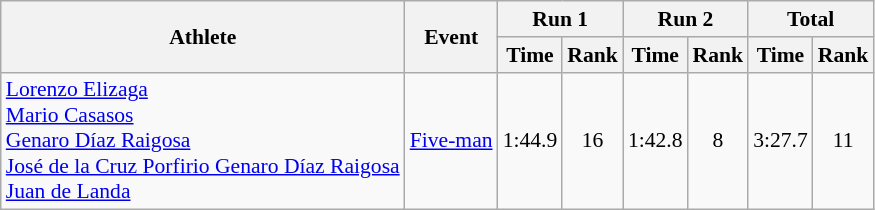<table class="wikitable" style="font-size:90%">
<tr>
<th rowspan="2">Athlete</th>
<th rowspan="2">Event</th>
<th colspan="2">Run 1</th>
<th colspan="2">Run 2</th>
<th colspan="2">Total</th>
</tr>
<tr>
<th>Time</th>
<th>Rank</th>
<th>Time</th>
<th>Rank</th>
<th>Time</th>
<th>Rank</th>
</tr>
<tr align="center">
<td align="left"><a href='#'>Lorenzo Elizaga</a> <br> <a href='#'>Mario Casasos</a> <br> <a href='#'>Genaro Díaz Raigosa</a> <br><a href='#'>José de la Cruz Porfirio Genaro Díaz Raigosa</a> <br> <a href='#'>Juan de Landa</a></td>
<td align="left" rowspan=2><a href='#'>Five-man</a></td>
<td>1:44.9</td>
<td>16</td>
<td>1:42.8</td>
<td>8</td>
<td>3:27.7</td>
<td>11</td>
</tr>
</table>
